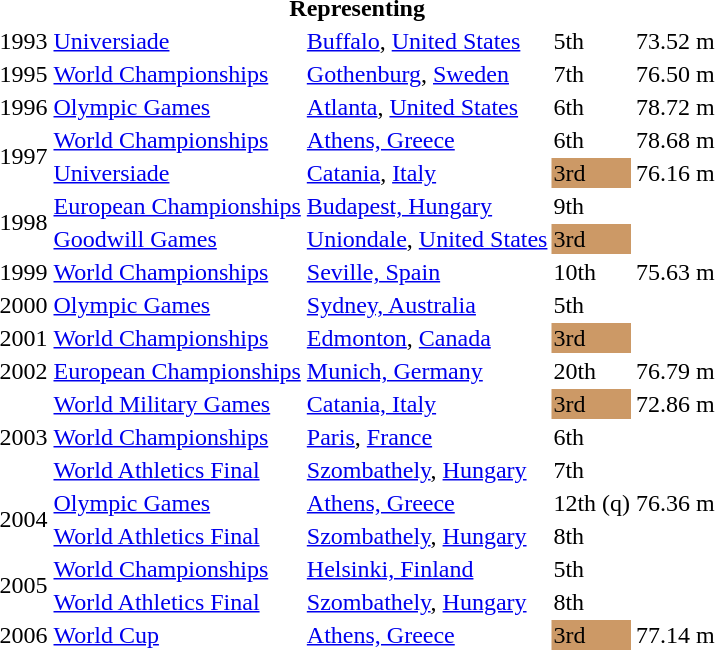<table>
<tr>
<th colspan="5">Representing </th>
</tr>
<tr>
<td>1993</td>
<td><a href='#'>Universiade</a></td>
<td><a href='#'>Buffalo</a>, <a href='#'>United States</a></td>
<td>5th</td>
<td>73.52 m</td>
</tr>
<tr>
<td>1995</td>
<td><a href='#'>World Championships</a></td>
<td><a href='#'>Gothenburg</a>, <a href='#'>Sweden</a></td>
<td>7th</td>
<td>76.50 m</td>
</tr>
<tr>
<td>1996</td>
<td><a href='#'>Olympic Games</a></td>
<td><a href='#'>Atlanta</a>, <a href='#'>United States</a></td>
<td>6th</td>
<td>78.72 m</td>
</tr>
<tr>
<td rowspan=2>1997</td>
<td><a href='#'>World Championships</a></td>
<td><a href='#'>Athens, Greece</a></td>
<td>6th</td>
<td>78.68 m</td>
</tr>
<tr>
<td><a href='#'>Universiade</a></td>
<td><a href='#'>Catania</a>, <a href='#'>Italy</a></td>
<td bgcolor="cc9966">3rd</td>
<td>76.16 m</td>
</tr>
<tr>
<td rowspan=2>1998</td>
<td><a href='#'>European Championships</a></td>
<td><a href='#'>Budapest, Hungary</a></td>
<td>9th</td>
<td></td>
</tr>
<tr>
<td><a href='#'>Goodwill Games</a></td>
<td><a href='#'>Uniondale</a>, <a href='#'>United States</a></td>
<td bgcolor="cc9966">3rd</td>
<td></td>
</tr>
<tr>
<td>1999</td>
<td><a href='#'>World Championships</a></td>
<td><a href='#'>Seville, Spain</a></td>
<td>10th</td>
<td>75.63 m</td>
</tr>
<tr>
<td>2000</td>
<td><a href='#'>Olympic Games</a></td>
<td><a href='#'>Sydney, Australia</a></td>
<td>5th</td>
<td></td>
</tr>
<tr>
<td>2001</td>
<td><a href='#'>World Championships</a></td>
<td><a href='#'>Edmonton</a>, <a href='#'>Canada</a></td>
<td bgcolor="cc9966">3rd</td>
<td></td>
</tr>
<tr>
<td>2002</td>
<td><a href='#'>European Championships</a></td>
<td><a href='#'>Munich, Germany</a></td>
<td>20th</td>
<td>76.79 m</td>
</tr>
<tr>
<td rowspan=3>2003</td>
<td><a href='#'>World Military Games</a></td>
<td><a href='#'>Catania, Italy</a></td>
<td bgcolor="cc9966">3rd</td>
<td>72.86 m</td>
</tr>
<tr>
<td><a href='#'>World Championships</a></td>
<td><a href='#'>Paris</a>, <a href='#'>France</a></td>
<td>6th</td>
<td></td>
</tr>
<tr>
<td><a href='#'>World Athletics Final</a></td>
<td><a href='#'>Szombathely</a>, <a href='#'>Hungary</a></td>
<td>7th</td>
<td></td>
</tr>
<tr>
<td rowspan=2>2004</td>
<td><a href='#'>Olympic Games</a></td>
<td><a href='#'>Athens, Greece</a></td>
<td>12th (q)</td>
<td>76.36 m</td>
</tr>
<tr>
<td><a href='#'>World Athletics Final</a></td>
<td><a href='#'>Szombathely</a>, <a href='#'>Hungary</a></td>
<td>8th</td>
<td></td>
</tr>
<tr>
<td rowspan=2>2005</td>
<td><a href='#'>World Championships</a></td>
<td><a href='#'>Helsinki, Finland</a></td>
<td>5th</td>
<td></td>
</tr>
<tr>
<td><a href='#'>World Athletics Final</a></td>
<td><a href='#'>Szombathely</a>, <a href='#'>Hungary</a></td>
<td>8th</td>
<td></td>
</tr>
<tr>
<td>2006</td>
<td><a href='#'>World Cup</a></td>
<td><a href='#'>Athens, Greece</a></td>
<td bgcolor="cc9966">3rd</td>
<td>77.14 m</td>
</tr>
</table>
